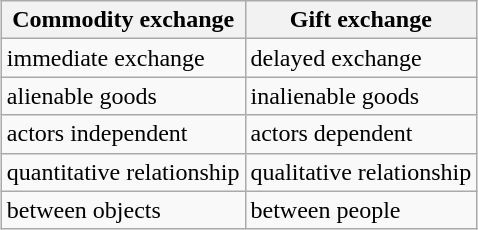<table class="wikitable" style="margin: 1em auto 1em auto;">
<tr>
<th>Commodity exchange</th>
<th>Gift exchange</th>
</tr>
<tr>
<td>immediate exchange</td>
<td>delayed exchange</td>
</tr>
<tr>
<td>alienable goods</td>
<td>inalienable goods</td>
</tr>
<tr>
<td>actors independent</td>
<td>actors dependent</td>
</tr>
<tr>
<td>quantitative relationship</td>
<td>qualitative relationship</td>
</tr>
<tr>
<td>between objects</td>
<td>between people</td>
</tr>
</table>
